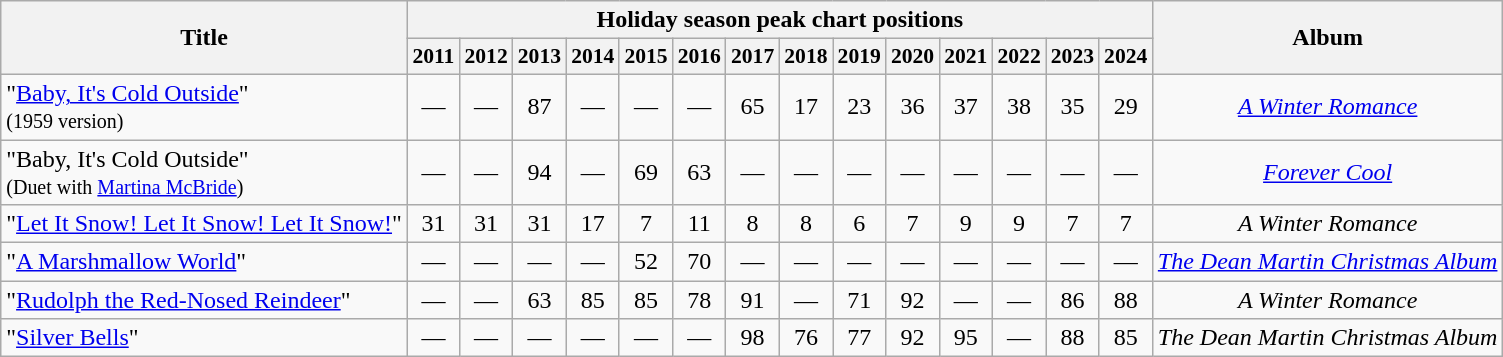<table class = "wikitable" style = text-align:center;>
<tr>
<th rowspan = "2">Title</th>
<th colspan = "14">Holiday season peak chart positions</th>
<th rowspan = "2">Album</th>
</tr>
<tr style = "width:3em;font-size:90%;">
<th align = center>2011</th>
<th align = center>2012</th>
<th align = center>2013</th>
<th align = center>2014</th>
<th align = center>2015</th>
<th align = center>2016</th>
<th align = center>2017</th>
<th align = center>2018</th>
<th align = center>2019</th>
<th align = center>2020</th>
<th align = center>2021</th>
<th align = center>2022</th>
<th align = center>2023</th>
<th align = center>2024</th>
</tr>
<tr>
<td align = left>"<a href='#'>Baby, It's Cold Outside</a>"<br><small>(1959 version)</small></td>
<td>—</td>
<td>—</td>
<td>87</td>
<td>—</td>
<td>—</td>
<td>—</td>
<td>65</td>
<td>17</td>
<td>23</td>
<td>36</td>
<td>37</td>
<td>38</td>
<td>35</td>
<td>29</td>
<td align = center><em><a href='#'>A Winter Romance</a></em></td>
</tr>
<tr>
<td align = left>"Baby, It's Cold Outside"<br><small>(Duet with <a href='#'>Martina McBride</a>)</small></td>
<td>—</td>
<td>—</td>
<td>94</td>
<td>—</td>
<td>69</td>
<td>63</td>
<td>—</td>
<td>—</td>
<td>—</td>
<td>—</td>
<td>—</td>
<td>—</td>
<td>—</td>
<td>—</td>
<td align = center><em><a href='#'>Forever Cool</a></em></td>
</tr>
<tr>
<td align = left>"<a href='#'>Let It Snow! Let It Snow! Let It Snow!</a>"</td>
<td>31</td>
<td>31</td>
<td>31</td>
<td>17</td>
<td>7</td>
<td>11</td>
<td>8</td>
<td>8</td>
<td>6</td>
<td>7</td>
<td>9</td>
<td>9</td>
<td>7</td>
<td>7</td>
<td align = center><em>A Winter Romance</em></td>
</tr>
<tr>
<td align = left>"<a href='#'>A Marshmallow World</a>"</td>
<td>—</td>
<td>—</td>
<td>—</td>
<td>—</td>
<td>52</td>
<td>70</td>
<td>—</td>
<td>—</td>
<td>—</td>
<td>—</td>
<td>—</td>
<td>—</td>
<td>—</td>
<td>—</td>
<td align = center><em><a href='#'>The Dean Martin Christmas Album</a></em></td>
</tr>
<tr>
<td align = left>"<a href='#'>Rudolph the Red-Nosed Reindeer</a>"</td>
<td>—</td>
<td>—</td>
<td>63</td>
<td>85</td>
<td>85</td>
<td>78</td>
<td>91</td>
<td>—</td>
<td>71</td>
<td>92</td>
<td>—</td>
<td>—</td>
<td>86</td>
<td>88</td>
<td align = center><em>A Winter Romance</em></td>
</tr>
<tr>
<td align = left>"<a href='#'>Silver Bells</a>"</td>
<td>—</td>
<td>—</td>
<td>—</td>
<td>—</td>
<td>—</td>
<td>—</td>
<td>98</td>
<td>76</td>
<td>77</td>
<td>92</td>
<td>95</td>
<td>—</td>
<td>88</td>
<td>85</td>
<td align = center><em>The Dean Martin Christmas Album</em></td>
</tr>
</table>
